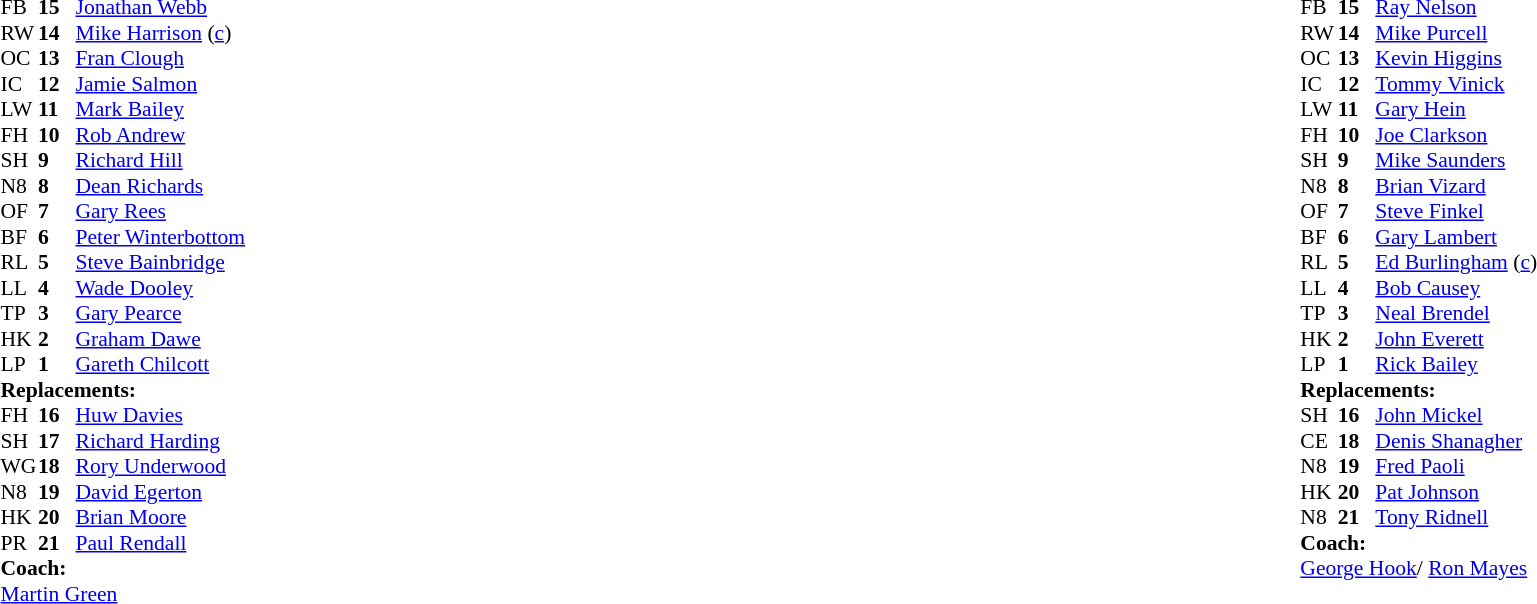<table width="100%"|>
<tr>
<td valign="top" width="50%"><br><table style="font-size: 90%" cellspacing="0" cellpadding="0">
<tr>
<th width="25"></th>
<th width="25"></th>
</tr>
<tr>
</tr>
<tr>
<td>FB</td>
<td><strong>15</strong></td>
<td><a href='#'>Jonathan Webb</a></td>
</tr>
<tr>
<td>RW</td>
<td><strong>14</strong></td>
<td><a href='#'>Mike Harrison</a> (<a href='#'>c</a>)</td>
</tr>
<tr>
<td>OC</td>
<td><strong>13</strong></td>
<td><a href='#'>Fran Clough</a></td>
</tr>
<tr>
<td>IC</td>
<td><strong>12</strong></td>
<td><a href='#'>Jamie Salmon</a></td>
</tr>
<tr>
<td>LW</td>
<td><strong>11</strong></td>
<td><a href='#'>Mark Bailey</a></td>
</tr>
<tr>
<td>FH</td>
<td><strong>10</strong></td>
<td><a href='#'>Rob Andrew</a></td>
</tr>
<tr>
<td>SH</td>
<td><strong>9</strong></td>
<td><a href='#'>Richard Hill</a></td>
</tr>
<tr>
<td>N8</td>
<td><strong>8</strong></td>
<td><a href='#'>Dean Richards</a></td>
</tr>
<tr>
<td>OF</td>
<td><strong>7</strong></td>
<td><a href='#'>Gary Rees</a></td>
</tr>
<tr>
<td>BF</td>
<td><strong>6</strong></td>
<td><a href='#'>Peter Winterbottom</a></td>
</tr>
<tr>
<td>RL</td>
<td><strong>5</strong></td>
<td><a href='#'>Steve Bainbridge</a></td>
</tr>
<tr>
<td>LL</td>
<td><strong>4</strong></td>
<td><a href='#'>Wade Dooley</a></td>
</tr>
<tr>
<td>TP</td>
<td><strong>3</strong></td>
<td><a href='#'>Gary Pearce</a></td>
</tr>
<tr>
<td>HK</td>
<td><strong>2</strong></td>
<td><a href='#'>Graham Dawe</a></td>
</tr>
<tr>
<td>LP</td>
<td><strong>1</strong></td>
<td><a href='#'>Gareth Chilcott</a></td>
</tr>
<tr>
<td colspan=3><strong>Replacements:</strong></td>
</tr>
<tr>
<td>FH</td>
<td><strong>16</strong></td>
<td><a href='#'>Huw Davies</a></td>
</tr>
<tr>
<td>SH</td>
<td><strong>17</strong></td>
<td><a href='#'>Richard Harding</a></td>
</tr>
<tr>
<td>WG</td>
<td><strong>18</strong></td>
<td><a href='#'>Rory Underwood</a></td>
</tr>
<tr>
<td>N8</td>
<td><strong>19</strong></td>
<td><a href='#'>David Egerton</a></td>
</tr>
<tr>
<td>HK</td>
<td><strong>20</strong></td>
<td><a href='#'>Brian Moore</a></td>
</tr>
<tr>
<td>PR</td>
<td><strong>21</strong></td>
<td><a href='#'>Paul Rendall</a></td>
</tr>
<tr>
<td colspan=3><strong>Coach:</strong></td>
</tr>
<tr>
<td colspan="4"> <a href='#'>Martin Green</a></td>
</tr>
</table>
</td>
<td valign="top"></td>
<td valign="top" width="50%"><br><table style="font-size: 90%" cellspacing="0" cellpadding="0" align="center">
<tr>
<th width="25"></th>
<th width="25"></th>
</tr>
<tr>
<td>FB</td>
<td><strong>15</strong></td>
<td><a href='#'>Ray Nelson</a></td>
</tr>
<tr>
<td>RW</td>
<td><strong>14</strong></td>
<td><a href='#'>Mike Purcell</a></td>
</tr>
<tr>
<td>OC</td>
<td><strong>13</strong></td>
<td><a href='#'>Kevin Higgins</a></td>
</tr>
<tr>
<td>IC</td>
<td><strong>12</strong></td>
<td><a href='#'>Tommy Vinick</a></td>
</tr>
<tr>
<td>LW</td>
<td><strong>11</strong></td>
<td><a href='#'>Gary Hein</a></td>
</tr>
<tr>
<td>FH</td>
<td><strong>10</strong></td>
<td><a href='#'>Joe Clarkson</a></td>
</tr>
<tr>
<td>SH</td>
<td><strong>9</strong></td>
<td><a href='#'>Mike Saunders</a></td>
</tr>
<tr>
<td>N8</td>
<td><strong>8</strong></td>
<td><a href='#'>Brian Vizard</a></td>
</tr>
<tr>
<td>OF</td>
<td><strong>7</strong></td>
<td><a href='#'>Steve Finkel</a></td>
</tr>
<tr>
<td>BF</td>
<td><strong>6</strong></td>
<td><a href='#'>Gary Lambert</a></td>
</tr>
<tr>
<td>RL</td>
<td><strong>5</strong></td>
<td><a href='#'>Ed Burlingham</a> (<a href='#'>c</a>)</td>
</tr>
<tr>
<td>LL</td>
<td><strong>4</strong></td>
<td><a href='#'>Bob Causey</a></td>
</tr>
<tr>
<td>TP</td>
<td><strong>3</strong></td>
<td><a href='#'>Neal Brendel</a></td>
</tr>
<tr>
<td>HK</td>
<td><strong>2</strong></td>
<td><a href='#'>John Everett</a></td>
</tr>
<tr>
<td>LP</td>
<td><strong>1</strong></td>
<td><a href='#'>Rick Bailey</a></td>
</tr>
<tr>
<td colspan=3><strong>Replacements:</strong></td>
</tr>
<tr>
<td>SH</td>
<td><strong>16</strong></td>
<td><a href='#'>John Mickel</a></td>
</tr>
<tr>
<td>CE</td>
<td><strong>18</strong></td>
<td><a href='#'>Denis Shanagher</a></td>
</tr>
<tr>
<td>N8</td>
<td><strong>19</strong></td>
<td><a href='#'>Fred Paoli</a></td>
</tr>
<tr>
<td>HK</td>
<td><strong>20</strong></td>
<td><a href='#'>Pat Johnson</a></td>
</tr>
<tr>
<td>N8</td>
<td><strong>21</strong></td>
<td><a href='#'>Tony Ridnell</a></td>
</tr>
<tr>
<td colspan=3><strong>Coach:</strong></td>
</tr>
<tr>
<td colspan="4"> <a href='#'>George Hook</a>/ <a href='#'>Ron Mayes</a></td>
</tr>
</table>
</td>
</tr>
</table>
